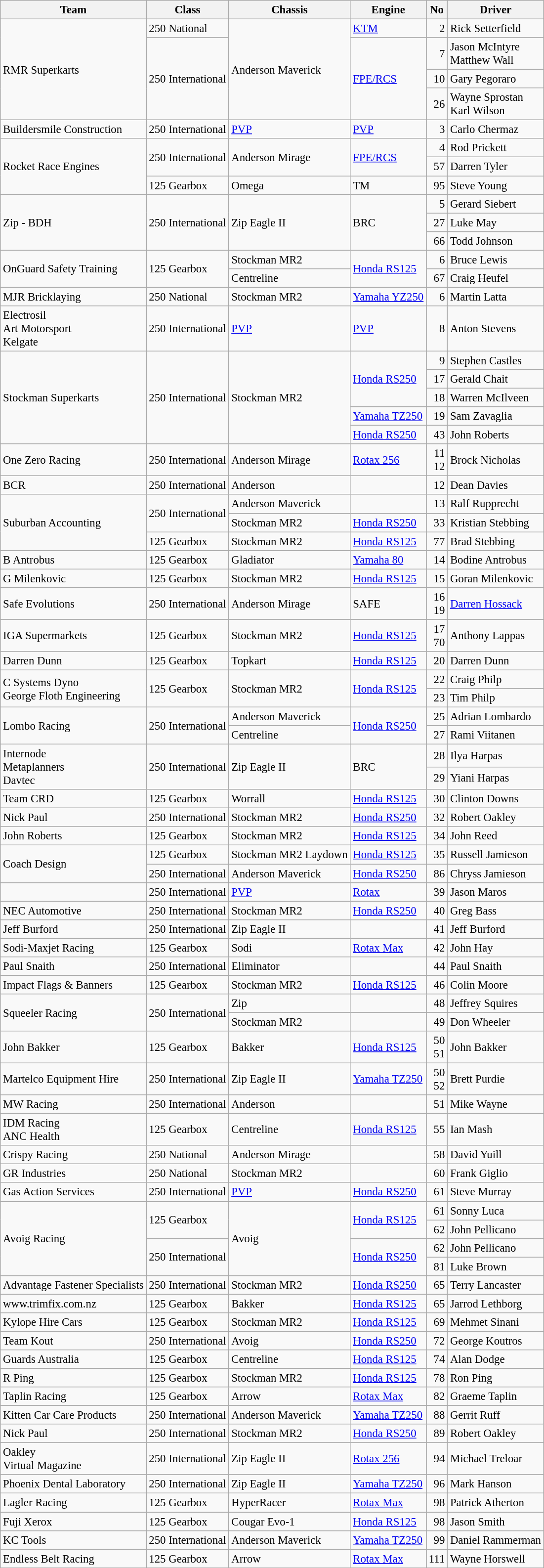<table class="wikitable" style="font-size: 95%;">
<tr>
<th>Team</th>
<th>Class</th>
<th>Chassis</th>
<th>Engine</th>
<th>No</th>
<th>Driver</th>
</tr>
<tr>
<td rowspan=4>RMR Superkarts</td>
<td>250 National</td>
<td rowspan=4>Anderson Maverick</td>
<td><a href='#'>KTM</a></td>
<td align="right">2</td>
<td> Rick Setterfield</td>
</tr>
<tr>
<td rowspan=3>250 International</td>
<td rowspan=3><a href='#'>FPE/RCS</a></td>
<td align="right">7</td>
<td> Jason McIntyre<br> Matthew Wall</td>
</tr>
<tr>
<td align="right">10</td>
<td> Gary Pegoraro</td>
</tr>
<tr>
<td align="right">26</td>
<td> Wayne Sprostan<br> Karl Wilson</td>
</tr>
<tr>
<td>Buildersmile Construction</td>
<td>250 International</td>
<td><a href='#'>PVP</a></td>
<td><a href='#'>PVP</a></td>
<td align="right">3</td>
<td> Carlo Chermaz</td>
</tr>
<tr>
<td rowspan=3>Rocket Race Engines</td>
<td rowspan=2>250 International</td>
<td rowspan=2>Anderson Mirage</td>
<td rowspan=2><a href='#'>FPE/RCS</a></td>
<td align="right">4</td>
<td> Rod Prickett</td>
</tr>
<tr>
<td align="right">57</td>
<td> Darren Tyler</td>
</tr>
<tr>
<td>125 Gearbox</td>
<td>Omega</td>
<td>TM</td>
<td align="right">95</td>
<td> Steve Young</td>
</tr>
<tr>
<td rowspan=3>Zip - BDH</td>
<td rowspan=3>250 International</td>
<td rowspan=3>Zip Eagle II</td>
<td rowspan=3>BRC</td>
<td align="right">5</td>
<td> Gerard Siebert</td>
</tr>
<tr>
<td align="right">27</td>
<td> Luke May</td>
</tr>
<tr>
<td align="right">66</td>
<td> Todd Johnson</td>
</tr>
<tr>
<td rowspan=2>OnGuard Safety Training</td>
<td rowspan=2>125 Gearbox</td>
<td>Stockman MR2</td>
<td rowspan=2><a href='#'>Honda RS125</a></td>
<td align="right">6</td>
<td> Bruce Lewis</td>
</tr>
<tr>
<td>Centreline</td>
<td align="right">67</td>
<td> Craig Heufel</td>
</tr>
<tr>
<td>MJR Bricklaying</td>
<td>250 National</td>
<td>Stockman MR2</td>
<td><a href='#'>Yamaha YZ250</a></td>
<td align="right">6</td>
<td> Martin Latta</td>
</tr>
<tr>
<td>Electrosil<br>Art Motorsport<br>Kelgate</td>
<td>250 International</td>
<td><a href='#'>PVP</a></td>
<td><a href='#'>PVP</a></td>
<td align="right">8</td>
<td> Anton Stevens</td>
</tr>
<tr>
<td rowspan=5>Stockman Superkarts</td>
<td rowspan=5>250 International</td>
<td rowspan=5>Stockman MR2</td>
<td rowspan=3><a href='#'>Honda RS250</a></td>
<td align="right">9</td>
<td> Stephen Castles</td>
</tr>
<tr>
<td align="right">17</td>
<td> Gerald Chait</td>
</tr>
<tr>
<td align="right">18</td>
<td> Warren McIlveen</td>
</tr>
<tr>
<td><a href='#'>Yamaha TZ250</a></td>
<td align="right">19</td>
<td> Sam Zavaglia</td>
</tr>
<tr>
<td><a href='#'>Honda RS250</a></td>
<td align="right">43</td>
<td> John Roberts</td>
</tr>
<tr>
<td>One Zero Racing</td>
<td>250 International</td>
<td>Anderson Mirage</td>
<td><a href='#'>Rotax 256</a></td>
<td align="right">11<br>12</td>
<td> Brock Nicholas</td>
</tr>
<tr>
<td>BCR</td>
<td>250 International</td>
<td>Anderson</td>
<td></td>
<td align="right">12</td>
<td> Dean Davies</td>
</tr>
<tr>
<td rowspan=3>Suburban Accounting</td>
<td rowspan=2>250 International</td>
<td>Anderson Maverick</td>
<td></td>
<td align="right">13</td>
<td> Ralf Rupprecht</td>
</tr>
<tr>
<td>Stockman MR2</td>
<td><a href='#'>Honda RS250</a></td>
<td align="right">33</td>
<td> Kristian Stebbing</td>
</tr>
<tr>
<td>125 Gearbox</td>
<td>Stockman MR2</td>
<td><a href='#'>Honda RS125</a></td>
<td align="right">77</td>
<td> Brad Stebbing</td>
</tr>
<tr>
<td>B Antrobus</td>
<td>125 Gearbox</td>
<td>Gladiator</td>
<td><a href='#'>Yamaha 80</a></td>
<td align="right">14</td>
<td> Bodine Antrobus</td>
</tr>
<tr>
<td>G Milenkovic</td>
<td>125 Gearbox</td>
<td>Stockman MR2</td>
<td><a href='#'>Honda RS125</a></td>
<td align="right">15</td>
<td> Goran Milenkovic</td>
</tr>
<tr>
<td>Safe Evolutions</td>
<td>250 International</td>
<td>Anderson Mirage</td>
<td>SAFE</td>
<td align="right">16<br>19</td>
<td> <a href='#'>Darren Hossack</a></td>
</tr>
<tr>
<td>IGA Supermarkets</td>
<td>125 Gearbox</td>
<td>Stockman MR2</td>
<td><a href='#'>Honda RS125</a></td>
<td align="right">17<br>70</td>
<td> Anthony Lappas</td>
</tr>
<tr>
<td>Darren Dunn</td>
<td>125 Gearbox</td>
<td>Topkart</td>
<td><a href='#'>Honda RS125</a></td>
<td align="right">20</td>
<td> Darren Dunn</td>
</tr>
<tr>
<td rowspan=2>C Systems Dyno<br>George Floth Engineering</td>
<td rowspan=2>125 Gearbox</td>
<td rowspan=2>Stockman MR2</td>
<td rowspan=2><a href='#'>Honda RS125</a></td>
<td align="right">22</td>
<td> Craig Philp</td>
</tr>
<tr>
<td align="right">23</td>
<td> Tim Philp</td>
</tr>
<tr>
<td rowspan=2>Lombo Racing</td>
<td rowspan=2>250 International</td>
<td>Anderson Maverick</td>
<td rowspan=2><a href='#'>Honda RS250</a></td>
<td align="right">25</td>
<td> Adrian Lombardo</td>
</tr>
<tr>
<td>Centreline</td>
<td align="right">27</td>
<td> Rami Viitanen</td>
</tr>
<tr>
<td rowspan=2>Internode<br>Metaplanners<br>Davtec</td>
<td rowspan=2>250 International</td>
<td rowspan=2>Zip Eagle II</td>
<td rowspan=2>BRC</td>
<td align="right">28</td>
<td> Ilya Harpas</td>
</tr>
<tr>
<td align="right">29</td>
<td> Yiani Harpas</td>
</tr>
<tr>
<td>Team CRD</td>
<td>125 Gearbox</td>
<td>Worrall</td>
<td><a href='#'>Honda RS125</a></td>
<td align="right">30</td>
<td> Clinton Downs</td>
</tr>
<tr>
<td>Nick Paul</td>
<td>250 International</td>
<td>Stockman MR2</td>
<td><a href='#'>Honda RS250</a></td>
<td align="right">32</td>
<td> Robert Oakley</td>
</tr>
<tr>
<td>John Roberts</td>
<td>125 Gearbox</td>
<td>Stockman MR2</td>
<td><a href='#'>Honda RS125</a></td>
<td align="right">34</td>
<td> John Reed</td>
</tr>
<tr>
<td rowspan=2>Coach Design</td>
<td>125 Gearbox</td>
<td>Stockman MR2 Laydown</td>
<td><a href='#'>Honda RS125</a></td>
<td align="right">35</td>
<td> Russell Jamieson</td>
</tr>
<tr>
<td>250 International</td>
<td>Anderson Maverick</td>
<td><a href='#'>Honda RS250</a></td>
<td align="right">86</td>
<td> Chryss Jamieson</td>
</tr>
<tr>
<td></td>
<td>250 International</td>
<td><a href='#'>PVP</a></td>
<td><a href='#'>Rotax</a></td>
<td align="right">39</td>
<td> Jason Maros</td>
</tr>
<tr>
<td>NEC Automotive</td>
<td>250 International</td>
<td>Stockman MR2</td>
<td><a href='#'>Honda RS250</a></td>
<td align="right">40</td>
<td> Greg Bass</td>
</tr>
<tr>
<td>Jeff Burford</td>
<td>250 International</td>
<td>Zip Eagle II</td>
<td></td>
<td align="right">41</td>
<td> Jeff Burford</td>
</tr>
<tr>
<td>Sodi-Maxjet Racing</td>
<td>125 Gearbox</td>
<td>Sodi</td>
<td><a href='#'>Rotax Max</a></td>
<td align="right">42</td>
<td> John Hay</td>
</tr>
<tr>
<td>Paul Snaith</td>
<td>250 International</td>
<td>Eliminator</td>
<td></td>
<td align="right">44</td>
<td> Paul Snaith</td>
</tr>
<tr>
<td>Impact Flags & Banners</td>
<td>125 Gearbox</td>
<td>Stockman MR2</td>
<td><a href='#'>Honda RS125</a></td>
<td align="right">46</td>
<td> Colin Moore</td>
</tr>
<tr>
<td rowspan=2>Squeeler Racing</td>
<td rowspan=2>250 International</td>
<td>Zip</td>
<td></td>
<td align="right">48</td>
<td> Jeffrey Squires</td>
</tr>
<tr>
<td>Stockman MR2</td>
<td></td>
<td align="right">49</td>
<td> Don Wheeler</td>
</tr>
<tr>
<td>John Bakker</td>
<td>125 Gearbox</td>
<td>Bakker</td>
<td><a href='#'>Honda RS125</a></td>
<td align="right">50<br>51</td>
<td> John Bakker</td>
</tr>
<tr>
<td>Martelco Equipment Hire</td>
<td>250 International</td>
<td>Zip Eagle II</td>
<td><a href='#'>Yamaha TZ250</a></td>
<td align="right">50<br>52</td>
<td> Brett Purdie</td>
</tr>
<tr>
<td>MW Racing</td>
<td>250 International</td>
<td>Anderson</td>
<td></td>
<td align="right">51</td>
<td> Mike Wayne</td>
</tr>
<tr>
<td>IDM Racing<br>ANC Health</td>
<td>125 Gearbox</td>
<td>Centreline</td>
<td><a href='#'>Honda RS125</a></td>
<td align="right">55</td>
<td> Ian Mash</td>
</tr>
<tr>
<td>Crispy Racing</td>
<td>250 National</td>
<td>Anderson Mirage</td>
<td></td>
<td align="right">58</td>
<td> David Yuill</td>
</tr>
<tr>
<td>GR Industries</td>
<td>250 National</td>
<td>Stockman MR2</td>
<td></td>
<td align="right">60</td>
<td> Frank Giglio</td>
</tr>
<tr>
<td>Gas Action Services</td>
<td>250 International</td>
<td><a href='#'>PVP</a></td>
<td><a href='#'>Honda RS250</a></td>
<td align="right">61</td>
<td> Steve Murray</td>
</tr>
<tr>
<td rowspan=4>Avoig Racing</td>
<td rowspan=2>125 Gearbox</td>
<td rowspan=4>Avoig</td>
<td rowspan=2><a href='#'>Honda RS125</a></td>
<td align="right">61</td>
<td> Sonny Luca</td>
</tr>
<tr>
<td align="right">62</td>
<td> John Pellicano</td>
</tr>
<tr>
<td rowspan=2>250 International</td>
<td rowspan=2><a href='#'>Honda RS250</a></td>
<td align="right">62</td>
<td> John Pellicano</td>
</tr>
<tr>
<td align="right">81</td>
<td> Luke Brown</td>
</tr>
<tr>
<td>Advantage Fastener Specialists</td>
<td>250 International</td>
<td>Stockman MR2</td>
<td><a href='#'>Honda RS250</a></td>
<td align="right">65</td>
<td> Terry Lancaster</td>
</tr>
<tr>
<td>www.trimfix.com.nz</td>
<td>125 Gearbox</td>
<td>Bakker</td>
<td><a href='#'>Honda RS125</a></td>
<td align="right">65</td>
<td> Jarrod Lethborg</td>
</tr>
<tr>
<td>Kylope Hire Cars</td>
<td>125 Gearbox</td>
<td>Stockman MR2</td>
<td><a href='#'>Honda RS125</a></td>
<td align="right">69</td>
<td> Mehmet Sinani</td>
</tr>
<tr>
<td>Team Kout</td>
<td>250 International</td>
<td>Avoig</td>
<td><a href='#'>Honda RS250</a></td>
<td align="right">72</td>
<td> George Koutros</td>
</tr>
<tr>
<td>Guards Australia</td>
<td>125 Gearbox</td>
<td>Centreline</td>
<td><a href='#'>Honda RS125</a></td>
<td align="right">74</td>
<td> Alan Dodge</td>
</tr>
<tr>
<td>R Ping</td>
<td>125 Gearbox</td>
<td>Stockman MR2</td>
<td><a href='#'>Honda RS125</a></td>
<td align="right">78</td>
<td> Ron Ping</td>
</tr>
<tr>
<td>Taplin Racing</td>
<td>125 Gearbox</td>
<td>Arrow</td>
<td><a href='#'>Rotax Max</a></td>
<td align="right">82</td>
<td> Graeme Taplin</td>
</tr>
<tr>
<td>Kitten Car Care Products</td>
<td>250 International</td>
<td>Anderson Maverick</td>
<td><a href='#'>Yamaha TZ250</a></td>
<td align="right">88</td>
<td> Gerrit Ruff</td>
</tr>
<tr>
<td>Nick Paul</td>
<td>250 International</td>
<td>Stockman MR2</td>
<td><a href='#'>Honda RS250</a></td>
<td align="right">89</td>
<td> Robert Oakley</td>
</tr>
<tr>
<td>Oakley<br>Virtual Magazine</td>
<td>250 International</td>
<td>Zip Eagle II</td>
<td><a href='#'>Rotax 256</a></td>
<td align="right">94</td>
<td> Michael Treloar</td>
</tr>
<tr>
<td>Phoenix Dental Laboratory</td>
<td>250 International</td>
<td>Zip Eagle II</td>
<td><a href='#'>Yamaha TZ250</a></td>
<td align="right">96</td>
<td> Mark Hanson</td>
</tr>
<tr>
<td>Lagler Racing</td>
<td>125 Gearbox</td>
<td>HyperRacer</td>
<td><a href='#'>Rotax Max</a></td>
<td align="right">98</td>
<td> Patrick Atherton</td>
</tr>
<tr>
<td>Fuji Xerox</td>
<td>125 Gearbox</td>
<td>Cougar Evo-1</td>
<td><a href='#'>Honda RS125</a></td>
<td align="right">98</td>
<td> Jason Smith</td>
</tr>
<tr>
<td>KC Tools</td>
<td>250 International</td>
<td>Anderson Maverick</td>
<td><a href='#'>Yamaha TZ250</a></td>
<td align="right">99</td>
<td> Daniel Rammerman</td>
</tr>
<tr>
<td>Endless Belt Racing</td>
<td>125 Gearbox</td>
<td>Arrow</td>
<td><a href='#'>Rotax Max</a></td>
<td align="right">111</td>
<td> Wayne Horswell</td>
</tr>
<tr>
</tr>
</table>
